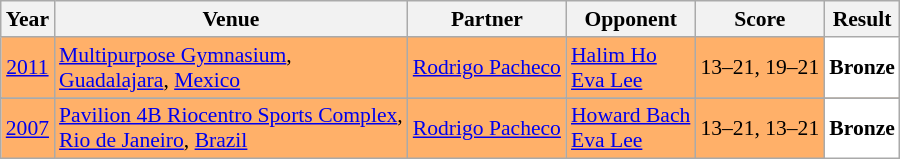<table class="sortable wikitable" style="font-size: 90%;">
<tr>
<th>Year</th>
<th>Venue</th>
<th>Partner</th>
<th>Opponent</th>
<th>Score</th>
<th>Result</th>
</tr>
<tr style="background:#FFB069">
<td align="center"><a href='#'>2011</a></td>
<td align="left"><a href='#'>Multipurpose Gymnasium</a>,<br><a href='#'>Guadalajara</a>, <a href='#'>Mexico</a></td>
<td align="left"> <a href='#'>Rodrigo Pacheco</a></td>
<td align="left"> <a href='#'>Halim Ho</a><br> <a href='#'>Eva Lee</a></td>
<td align="left">13–21, 19–21</td>
<td style="text-align:left; background:white"> <strong>Bronze</strong></td>
</tr>
<tr>
</tr>
<tr style="background:#FFB069">
<td align="center"><a href='#'>2007</a></td>
<td align="left"><a href='#'>Pavilion 4B Riocentro Sports Complex</a>,<br><a href='#'>Rio de Janeiro</a>, <a href='#'>Brazil</a></td>
<td align="left"> <a href='#'>Rodrigo Pacheco</a></td>
<td align="left"> <a href='#'>Howard Bach</a><br> <a href='#'>Eva Lee</a></td>
<td align="left">13–21, 13–21</td>
<td style="text-align:left; background:white"> <strong>Bronze</strong></td>
</tr>
</table>
